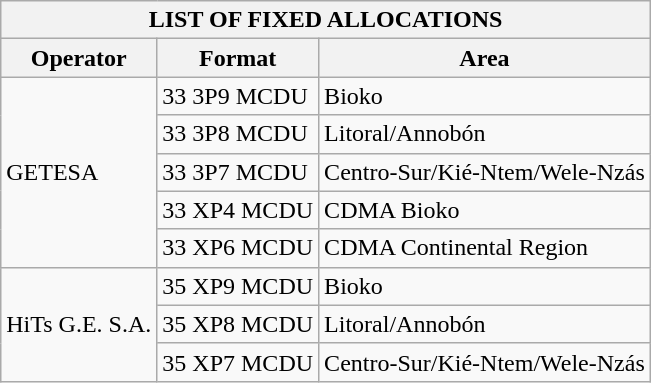<table class="wikitable" border=1>
<tr>
<th colspan="3">LIST OF FIXED ALLOCATIONS</th>
</tr>
<tr>
<th>Operator</th>
<th>Format</th>
<th>Area</th>
</tr>
<tr>
<td rowspan="5">GETESA</td>
<td>33 3P9 MCDU</td>
<td>Bioko</td>
</tr>
<tr>
<td>33 3P8 MCDU</td>
<td>Litoral/Annobón</td>
</tr>
<tr>
<td>33 3P7 MCDU</td>
<td>Centro-Sur/Kié-Ntem/Wele-Nzás</td>
</tr>
<tr>
<td>33 XP4 MCDU</td>
<td>CDMA Bioko</td>
</tr>
<tr>
<td>33 XP6 MCDU</td>
<td>CDMA Continental Region</td>
</tr>
<tr>
<td rowspan="3">HiTs G.E. S.A.</td>
<td>35 XP9 MCDU</td>
<td>Bioko</td>
</tr>
<tr>
<td>35 XP8 MCDU</td>
<td>Litoral/Annobón</td>
</tr>
<tr>
<td>35 XP7 MCDU</td>
<td>Centro-Sur/Kié-Ntem/Wele-Nzás</td>
</tr>
</table>
